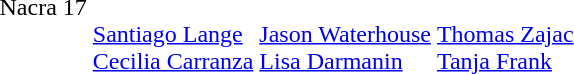<table>
<tr valign="top">
<td>Nacra 17<br></td>
<td style="vertical-align:top;"><br><a href='#'>Santiago Lange</a><br><a href='#'>Cecilia Carranza</a></td>
<td style="vertical-align:top;"><br><a href='#'>Jason Waterhouse</a><br><a href='#'>Lisa Darmanin</a></td>
<td style="vertical-align:top;"><br><a href='#'>Thomas Zajac</a><br><a href='#'>Tanja Frank</a></td>
</tr>
</table>
